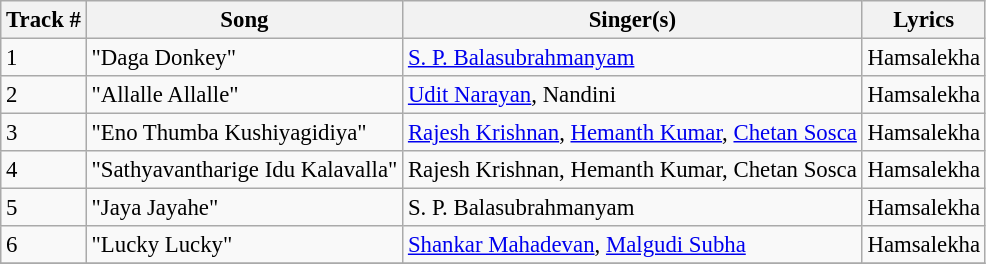<table class="wikitable" style="font-size:95%;">
<tr>
<th>Track #</th>
<th>Song</th>
<th>Singer(s)</th>
<th>Lyrics</th>
</tr>
<tr>
<td>1</td>
<td>"Daga Donkey"</td>
<td><a href='#'>S. P. Balasubrahmanyam</a></td>
<td>Hamsalekha</td>
</tr>
<tr>
<td>2</td>
<td>"Allalle Allalle"</td>
<td><a href='#'>Udit Narayan</a>, Nandini</td>
<td>Hamsalekha</td>
</tr>
<tr>
<td>3</td>
<td>"Eno Thumba Kushiyagidiya"</td>
<td><a href='#'>Rajesh Krishnan</a>, <a href='#'>Hemanth Kumar</a>, <a href='#'>Chetan Sosca</a></td>
<td>Hamsalekha</td>
</tr>
<tr>
<td>4</td>
<td>"Sathyavantharige Idu Kalavalla"</td>
<td>Rajesh Krishnan, Hemanth Kumar, Chetan Sosca</td>
<td>Hamsalekha</td>
</tr>
<tr>
<td>5</td>
<td>"Jaya Jayahe"</td>
<td>S. P. Balasubrahmanyam</td>
<td>Hamsalekha</td>
</tr>
<tr>
<td>6</td>
<td>"Lucky Lucky"</td>
<td><a href='#'>Shankar Mahadevan</a>, <a href='#'>Malgudi Subha</a></td>
<td>Hamsalekha</td>
</tr>
<tr>
</tr>
</table>
